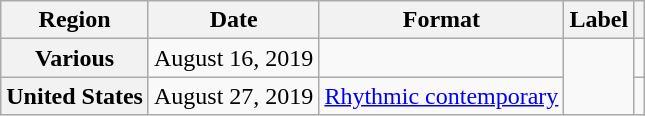<table class="wikitable sortable plainrowheaders">
<tr>
<th scope="col">Region</th>
<th scope="col">Date</th>
<th scope="col">Format</th>
<th scope="col">Label</th>
<th scope="col"></th>
</tr>
<tr>
<th scope="row">Various</th>
<td>August 16, 2019</td>
<td></td>
<td rowspan="2"></td>
<td></td>
</tr>
<tr>
<th scope="row">United States</th>
<td>August 27, 2019</td>
<td><a href='#'>Rhythmic contemporary</a></td>
<td></td>
</tr>
</table>
